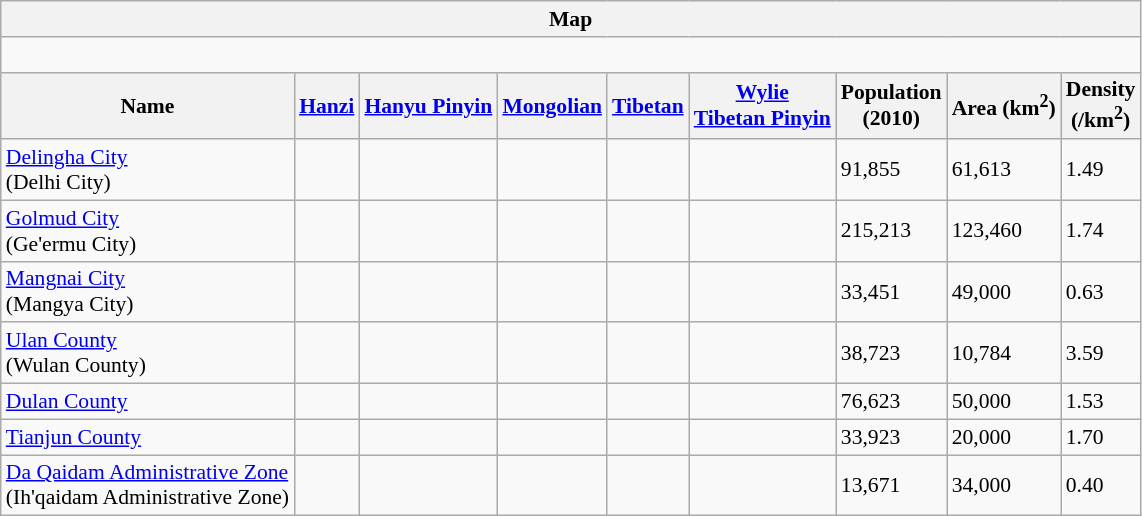<table class="wikitable"  style="font-size:90%;" align=center>
<tr>
<th colspan="10" align="center">Map</th>
</tr>
<tr>
<td colspan="10" align="center"><div><br> 









</div></td>
</tr>
<tr>
<th>Name</th>
<th><a href='#'>Hanzi</a></th>
<th><a href='#'>Hanyu Pinyin</a></th>
<th><a href='#'>Mongolian</a><br></th>
<th><a href='#'>Tibetan</a></th>
<th><a href='#'>Wylie</a><br><a href='#'>Tibetan Pinyin</a></th>
<th>Population<br>(2010)</th>
<th>Area (km<sup>2</sup>)</th>
<th>Density<br>(/km<sup>2</sup>)</th>
</tr>
<tr>
<td><a href='#'>Delingha City</a><br>(Delhi City)</td>
<td></td>
<td></td>
<td><br></td>
<td></td>
<td><br></td>
<td>91,855</td>
<td>61,613</td>
<td>1.49</td>
</tr>
<tr>
<td><a href='#'>Golmud City</a><br>(Ge'ermu City)</td>
<td></td>
<td></td>
<td><br></td>
<td></td>
<td><br></td>
<td>215,213</td>
<td>123,460</td>
<td>1.74</td>
</tr>
<tr>
<td><a href='#'>Mangnai City</a><br>(Mangya City)</td>
<td></td>
<td></td>
<td><br></td>
<td></td>
<td><br></td>
<td>33,451</td>
<td>49,000</td>
<td>0.63</td>
</tr>
<tr>
<td><a href='#'>Ulan County</a><br>(Wulan County)</td>
<td></td>
<td></td>
<td><br></td>
<td></td>
<td><br></td>
<td>38,723</td>
<td>10,784</td>
<td>3.59</td>
</tr>
<tr>
<td><a href='#'>Dulan County</a></td>
<td></td>
<td></td>
<td><br></td>
<td></td>
<td><br></td>
<td>76,623</td>
<td>50,000</td>
<td>1.53</td>
</tr>
<tr>
<td><a href='#'>Tianjun County</a></td>
<td></td>
<td></td>
<td><br></td>
<td></td>
<td><br></td>
<td>33,923</td>
<td>20,000</td>
<td>1.70</td>
</tr>
<tr>
<td><a href='#'>Da Qaidam Administrative Zone</a><br>(Ih'qaidam Administrative Zone)</td>
<td></td>
<td></td>
<td><br></td>
<td></td>
<td></td>
<td>13,671</td>
<td>34,000</td>
<td>0.40</td>
</tr>
</table>
